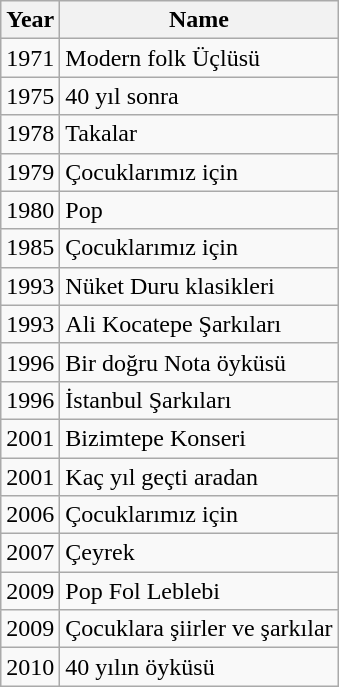<table class="sortable wikitable">
<tr>
<th>Year</th>
<th>Name</th>
</tr>
<tr>
<td>1971</td>
<td>Modern folk Üçlüsü</td>
</tr>
<tr>
<td>1975</td>
<td>40 yıl sonra</td>
</tr>
<tr>
<td>1978</td>
<td>Takalar</td>
</tr>
<tr>
<td>1979</td>
<td>Çocuklarımız için</td>
</tr>
<tr>
<td>1980</td>
<td>Pop</td>
</tr>
<tr>
<td>1985</td>
<td>Çocuklarımız için</td>
</tr>
<tr>
<td>1993</td>
<td>Nüket Duru klasikleri</td>
</tr>
<tr>
<td>1993</td>
<td>Ali Kocatepe Şarkıları</td>
</tr>
<tr>
<td>1996</td>
<td>Bir doğru Nota öyküsü</td>
</tr>
<tr>
<td>1996</td>
<td>İstanbul Şarkıları</td>
</tr>
<tr>
<td>2001</td>
<td>Bizimtepe Konseri</td>
</tr>
<tr>
<td>2001</td>
<td>Kaç yıl geçti aradan</td>
</tr>
<tr>
<td>2006</td>
<td>Çocuklarımız için</td>
</tr>
<tr>
<td>2007</td>
<td>Çeyrek</td>
</tr>
<tr>
<td>2009</td>
<td>Pop Fol Leblebi</td>
</tr>
<tr>
<td>2009</td>
<td>Çocuklara şiirler ve şarkılar</td>
</tr>
<tr>
<td>2010</td>
<td>40 yılın öyküsü</td>
</tr>
</table>
